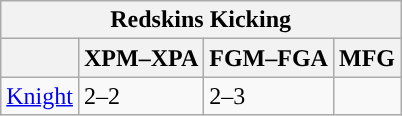<table class="wikitable">
<tr>
<th colspan="4">Redskins Kicking</th>
</tr>
<tr>
<th></th>
<th>XPM–XPA</th>
<th>FGM–FGA</th>
<th>MFG</th>
</tr>
<tr>
<td><a href='#'>Knight</a></td>
<td>2–2</td>
<td>2–3</td>
<td></td>
</tr>
</table>
